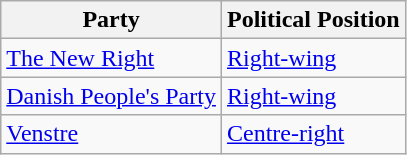<table class="wikitable mw-collapsible mw-collapsed">
<tr>
<th>Party</th>
<th>Political Position</th>
</tr>
<tr>
<td><a href='#'>The New Right</a></td>
<td><a href='#'>Right-wing</a></td>
</tr>
<tr>
<td><a href='#'>Danish People's Party</a></td>
<td><a href='#'>Right-wing</a></td>
</tr>
<tr>
<td><a href='#'>Venstre</a></td>
<td><a href='#'>Centre-right</a></td>
</tr>
</table>
